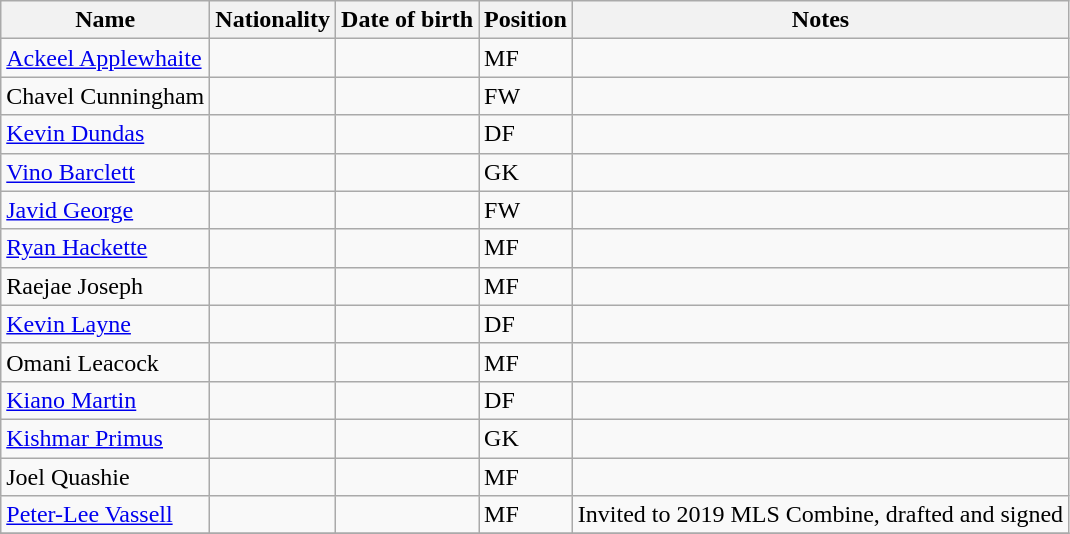<table class="wikitable">
<tr>
<th>Name</th>
<th>Nationality</th>
<th>Date of birth</th>
<th>Position</th>
<th>Notes</th>
</tr>
<tr>
<td><a href='#'>Ackeel Applewhaite</a></td>
<td></td>
<td></td>
<td>MF</td>
<td></td>
</tr>
<tr>
<td>Chavel Cunningham</td>
<td></td>
<td></td>
<td>FW</td>
<td></td>
</tr>
<tr>
<td><a href='#'>Kevin Dundas</a></td>
<td></td>
<td></td>
<td>DF</td>
<td></td>
</tr>
<tr>
<td><a href='#'>Vino Barclett</a></td>
<td></td>
<td></td>
<td>GK</td>
<td></td>
</tr>
<tr>
<td><a href='#'>Javid George</a></td>
<td></td>
<td></td>
<td>FW</td>
<td></td>
</tr>
<tr>
<td><a href='#'>Ryan Hackette</a></td>
<td></td>
<td></td>
<td>MF</td>
<td></td>
</tr>
<tr>
<td>Raejae Joseph</td>
<td></td>
<td></td>
<td>MF</td>
<td></td>
</tr>
<tr>
<td><a href='#'>Kevin Layne</a></td>
<td></td>
<td></td>
<td>DF</td>
<td></td>
</tr>
<tr>
<td>Omani Leacock</td>
<td></td>
<td></td>
<td>MF</td>
<td></td>
</tr>
<tr>
<td><a href='#'>Kiano Martin</a></td>
<td></td>
<td></td>
<td>DF</td>
<td></td>
</tr>
<tr>
<td><a href='#'>Kishmar Primus</a></td>
<td></td>
<td></td>
<td>GK</td>
<td></td>
</tr>
<tr>
<td>Joel Quashie</td>
<td></td>
<td></td>
<td>MF</td>
<td></td>
</tr>
<tr>
<td><a href='#'>Peter-Lee Vassell</a></td>
<td></td>
<td></td>
<td>MF</td>
<td>Invited to 2019 MLS Combine, drafted and signed</td>
</tr>
<tr>
</tr>
</table>
